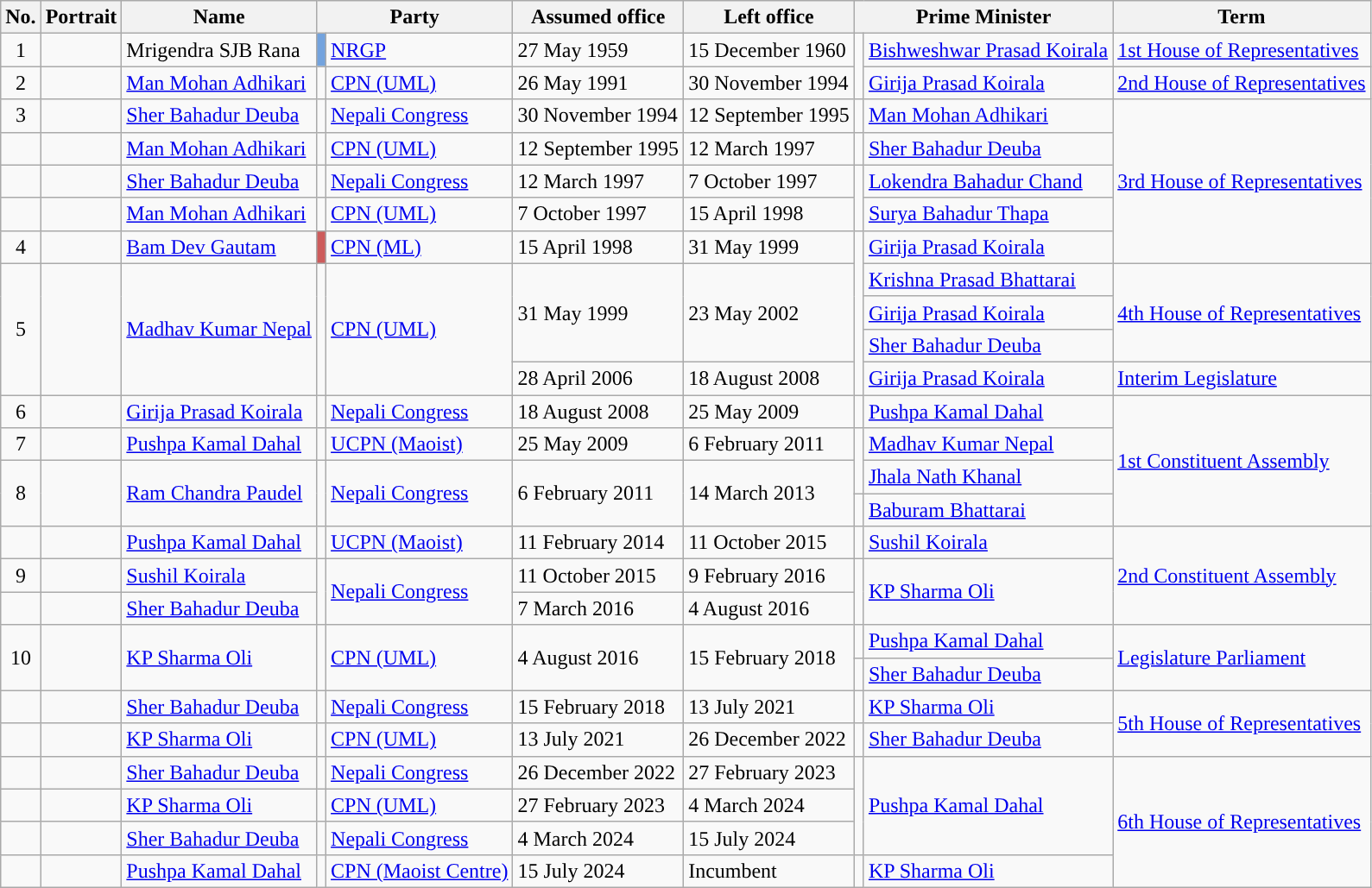<table class="wikitable">
<tr>
<th>No.</th>
<th>Portrait</th>
<th>Name</th>
<th colspan="2">Party</th>
<th>Assumed office</th>
<th>Left office</th>
<th colspan="2">Prime Minister</th>
<th>Term</th>
</tr>
<tr>
<td style="text-align:center">1</td>
<td></td>
<td>Mrigendra SJB Rana</td>
<td bgcolor="#73a3de"></td>
<td><a href='#'>NRGP</a></td>
<td>27 May 1959</td>
<td>15 December 1960</td>
<td rowspan="2"></td>
<td><a href='#'>Bishweshwar Prasad Koirala</a></td>
<td><a href='#'>1st House of Representatives</a></td>
</tr>
<tr>
<td style="text-align:center">2</td>
<td></td>
<td><a href='#'>Man Mohan Adhikari</a></td>
<td></td>
<td><a href='#'>CPN (UML)</a></td>
<td>26 May 1991</td>
<td>30 November 1994</td>
<td><a href='#'>Girija Prasad Koirala</a></td>
<td><a href='#'>2nd House of Representatives</a></td>
</tr>
<tr>
<td style="text-align:center">3</td>
<td></td>
<td><a href='#'>Sher Bahadur Deuba</a></td>
<td></td>
<td><a href='#'>Nepali Congress</a></td>
<td>30 November 1994</td>
<td>12 September 1995</td>
<td></td>
<td><a href='#'>Man Mohan Adhikari</a></td>
<td rowspan="5"><a href='#'>3rd House of Representatives</a></td>
</tr>
<tr>
<td style="text-align:center"></td>
<td></td>
<td><a href='#'>Man Mohan Adhikari</a></td>
<td></td>
<td><a href='#'>CPN (UML)</a></td>
<td>12 September 1995</td>
<td>12 March 1997</td>
<td></td>
<td><a href='#'>Sher Bahadur Deuba</a></td>
</tr>
<tr>
<td style="text-align:center"></td>
<td></td>
<td><a href='#'>Sher Bahadur Deuba</a></td>
<td></td>
<td><a href='#'>Nepali Congress</a></td>
<td>12 March 1997</td>
<td>7 October 1997</td>
<td rowspan="2"></td>
<td><a href='#'>Lokendra Bahadur Chand</a></td>
</tr>
<tr>
<td style="text-align:center"></td>
<td></td>
<td><a href='#'>Man Mohan Adhikari</a></td>
<td></td>
<td><a href='#'>CPN (UML)</a></td>
<td>7 October 1997</td>
<td>15 April 1998</td>
<td><a href='#'>Surya Bahadur Thapa</a></td>
</tr>
<tr>
<td style="text-align:center">4</td>
<td></td>
<td><a href='#'>Bam Dev Gautam</a></td>
<td bgcolor="indianred"></td>
<td><a href='#'>CPN (ML)</a></td>
<td>15 April 1998</td>
<td>31 May 1999</td>
<td rowspan="5"></td>
<td><a href='#'>Girija Prasad Koirala</a></td>
</tr>
<tr>
<td rowspan="4" style="text-align:center">5</td>
<td rowspan="4"></td>
<td rowspan="4"><a href='#'>Madhav Kumar Nepal</a></td>
<td rowspan="4"></td>
<td rowspan="4"><a href='#'>CPN (UML)</a></td>
<td rowspan="3">31 May 1999</td>
<td rowspan="3">23 May 2002</td>
<td><a href='#'>Krishna Prasad Bhattarai</a></td>
<td rowspan="3"><a href='#'>4th House of Representatives</a></td>
</tr>
<tr>
<td><a href='#'>Girija Prasad Koirala</a></td>
</tr>
<tr>
<td><a href='#'>Sher Bahadur Deuba</a></td>
</tr>
<tr>
<td>28 April 2006</td>
<td>18 August 2008</td>
<td><a href='#'>Girija Prasad Koirala</a></td>
<td><a href='#'>Interim Legislature</a></td>
</tr>
<tr>
<td style="text-align:center">6</td>
<td></td>
<td><a href='#'>Girija Prasad Koirala</a></td>
<td></td>
<td><a href='#'>Nepali Congress</a></td>
<td>18 August 2008</td>
<td>25 May 2009</td>
<td></td>
<td><a href='#'>Pushpa Kamal Dahal</a></td>
<td rowspan="4"><a href='#'>1st Constituent Assembly</a></td>
</tr>
<tr>
<td style="text-align:center">7</td>
<td></td>
<td><a href='#'>Pushpa Kamal Dahal</a></td>
<td></td>
<td><a href='#'>UCPN (Maoist)</a></td>
<td>25 May 2009</td>
<td>6 February 2011</td>
<td rowspan="2"></td>
<td><a href='#'>Madhav Kumar Nepal</a></td>
</tr>
<tr>
<td rowspan="2" style="text-align:center">8</td>
<td rowspan="2"></td>
<td rowspan="2"><a href='#'>Ram Chandra Paudel</a></td>
<td rowspan="2"></td>
<td rowspan="2'"><a href='#'>Nepali Congress</a></td>
<td rowspan="2">6 February 2011</td>
<td rowspan="2">14 March 2013</td>
<td><a href='#'>Jhala Nath Khanal</a></td>
</tr>
<tr>
<td></td>
<td><a href='#'>Baburam Bhattarai</a></td>
</tr>
<tr>
<td style="text-align:center"></td>
<td></td>
<td><a href='#'>Pushpa Kamal Dahal</a></td>
<td></td>
<td><a href='#'>UCPN (Maoist)</a></td>
<td>11 February 2014</td>
<td>11 October 2015</td>
<td></td>
<td><a href='#'>Sushil Koirala</a></td>
<td rowspan="3"><a href='#'>2nd Constituent Assembly</a></td>
</tr>
<tr>
<td style="text-align:center">9</td>
<td></td>
<td><a href='#'>Sushil Koirala</a></td>
<td rowspan="2"></td>
<td rowspan="2'"><a href='#'>Nepali Congress</a></td>
<td>11 October 2015</td>
<td>9 February 2016</td>
<td rowspan="2"></td>
<td rowspan="2"><a href='#'>KP Sharma Oli</a></td>
</tr>
<tr>
<td style="text-align:center"></td>
<td></td>
<td><a href='#'>Sher Bahadur Deuba</a></td>
<td>7 March 2016</td>
<td>4 August 2016</td>
</tr>
<tr>
<td rowspan="2" style="text-align:center">10</td>
<td rowspan="2"></td>
<td rowspan="2"><a href='#'>KP Sharma Oli</a></td>
<td rowspan="2"></td>
<td rowspan="2"><a href='#'>CPN (UML)</a></td>
<td rowspan="2">4 August 2016</td>
<td rowspan="2">15 February 2018</td>
<td></td>
<td><a href='#'>Pushpa Kamal Dahal</a></td>
<td rowspan="2"><a href='#'>Legislature Parliament</a></td>
</tr>
<tr>
<td></td>
<td><a href='#'>Sher Bahadur Deuba</a></td>
</tr>
<tr>
<td style="text-align:center"></td>
<td></td>
<td><a href='#'>Sher Bahadur Deuba</a></td>
<td></td>
<td><a href='#'>Nepali Congress</a></td>
<td>15 February 2018</td>
<td>13 July 2021</td>
<td></td>
<td><a href='#'>KP Sharma Oli</a></td>
<td rowspan="2"><a href='#'>5th House of Representatives</a></td>
</tr>
<tr>
<td style="text-align:center"></td>
<td></td>
<td><a href='#'>KP Sharma Oli</a></td>
<td></td>
<td><a href='#'>CPN (UML)</a></td>
<td>13 July 2021</td>
<td>26 December 2022</td>
<td></td>
<td><a href='#'>Sher Bahadur Deuba</a></td>
</tr>
<tr>
<td style="text-align:center"></td>
<td></td>
<td><a href='#'>Sher Bahadur Deuba</a></td>
<td></td>
<td><a href='#'>Nepali Congress</a></td>
<td>26 December 2022</td>
<td>27 February 2023</td>
<td rowspan="3"></td>
<td rowspan="3"><a href='#'>Pushpa Kamal Dahal</a></td>
<td rowspan="4"><a href='#'>6th House of Representatives</a></td>
</tr>
<tr>
<td style="text-align:center"></td>
<td></td>
<td><a href='#'>KP Sharma Oli</a></td>
<td></td>
<td><a href='#'>CPN (UML)</a></td>
<td>27 February 2023</td>
<td>4 March 2024</td>
</tr>
<tr>
<td style="text-align:center"></td>
<td></td>
<td><a href='#'>Sher Bahadur Deuba</a></td>
<td></td>
<td><a href='#'>Nepali Congress</a></td>
<td>4 March 2024</td>
<td>15 July 2024</td>
</tr>
<tr>
<td style="text-align:center"></td>
<td></td>
<td><a href='#'>Pushpa Kamal Dahal</a></td>
<td></td>
<td><a href='#'>CPN (Maoist Centre)</a></td>
<td>15 July 2024</td>
<td>Incumbent</td>
<td></td>
<td><a href='#'>KP Sharma Oli</a></td>
</tr>
</table>
